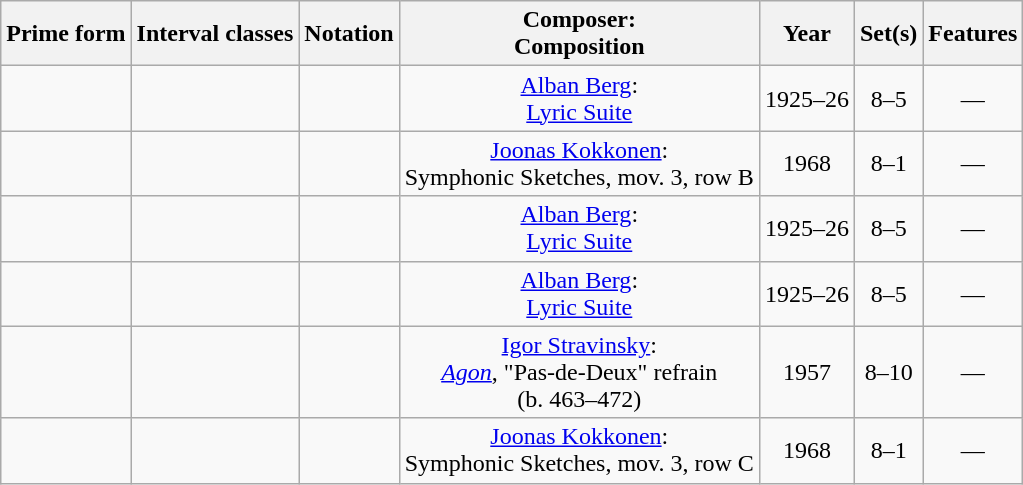<table class="wikitable sortable" style="font-size:100%;text-align:center;">
<tr>
<th>Prime form</th>
<th>Interval classes</th>
<th>Notation</th>
<th>Composer:<br>Composition</th>
<th>Year</th>
<th>Set(s)</th>
<th>Features</th>
</tr>
<tr>
<td style="text-align:left"></td>
<td></td>
<td></td>
<td><a href='#'>Alban Berg</a>:<br><a href='#'>Lyric Suite</a></td>
<td>1925–26</td>
<td>8–5</td>
<td>—</td>
</tr>
<tr>
<td style="text-align:left"></td>
<td></td>
<td></td>
<td><a href='#'>Joonas Kokkonen</a>:<br>Symphonic Sketches, mov. 3, row B</td>
<td>1968</td>
<td>8–1</td>
<td>—</td>
</tr>
<tr>
<td style="text-align:left"></td>
<td></td>
<td></td>
<td><a href='#'>Alban Berg</a>:<br><a href='#'>Lyric Suite</a></td>
<td>1925–26</td>
<td>8–5</td>
<td>—</td>
</tr>
<tr>
<td style="text-align:left"></td>
<td></td>
<td></td>
<td><a href='#'>Alban Berg</a>:<br><a href='#'>Lyric Suite</a></td>
<td>1925–26</td>
<td>8–5</td>
<td>—</td>
</tr>
<tr>
<td style="text-align:left"></td>
<td></td>
<td></td>
<td><a href='#'>Igor Stravinsky</a>:<br><em><a href='#'>Agon</a></em>, "Pas-de-Deux" refrain <br>(b. 463–472)</td>
<td>1957</td>
<td>8–10</td>
<td>—</td>
</tr>
<tr>
<td style="text-align:left"></td>
<td></td>
<td></td>
<td><a href='#'>Joonas Kokkonen</a>:<br>Symphonic Sketches, mov. 3, row C</td>
<td>1968</td>
<td>8–1</td>
<td>—</td>
</tr>
</table>
